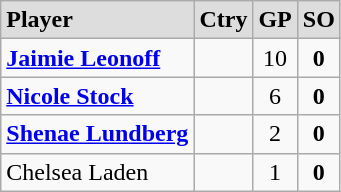<table class="wikitable">
<tr align="center" style="font-weight:bold; background-color:#dddddd;" |>
<td align="left">Player</td>
<td>Ctry</td>
<td>GP</td>
<td>SO</td>
</tr>
<tr align="center">
<td align="left"><strong><a href='#'>Jaimie Leonoff</a></strong></td>
<td></td>
<td>10</td>
<td><strong>0</strong></td>
</tr>
<tr align="center">
<td align="left"><strong><a href='#'>Nicole Stock</a></strong></td>
<td></td>
<td>6</td>
<td><strong>0</strong></td>
</tr>
<tr align="center">
<td align="left"><strong><a href='#'>Shenae Lundberg</a></strong></td>
<td></td>
<td>2</td>
<td><strong>0</strong></td>
</tr>
<tr align="center">
<td align="left">Chelsea Laden</td>
<td></td>
<td>1</td>
<td><strong>0</strong></td>
</tr>
</table>
